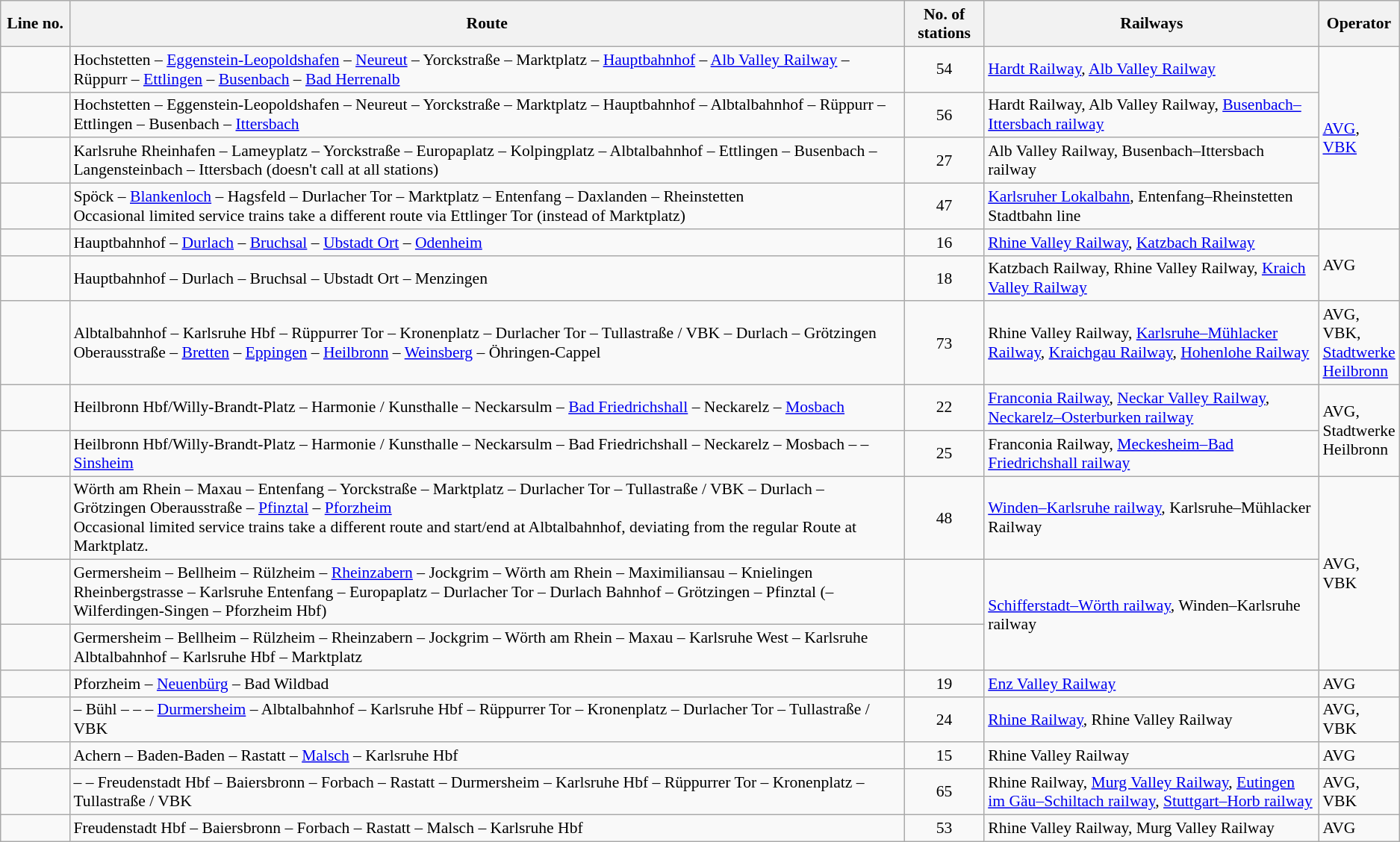<table class="wikitable centered" style="font-size: 90%">
<tr>
<th width="55">Line no.<br></th>
<th align="center">Route</th>
<th align="center">No. of stations</th>
<th align="center">Railways</th>
<th width="50px">Operator</th>
</tr>
<tr>
<td></td>
<td>Hochstetten – <a href='#'>Eggenstein-Leopoldshafen</a> – <a href='#'>Neureut</a> – Yorckstraße – Marktplatz – <a href='#'>Hauptbahnhof</a> – <a href='#'>Alb Valley Railway</a> – Rüppurr – <a href='#'>Ettlingen</a> – <a href='#'>Busenbach</a> – <a href='#'>Bad Herrenalb</a></td>
<td style="text-align:center;">54</td>
<td><a href='#'>Hardt Railway</a>, <a href='#'>Alb Valley Railway</a></td>
<td rowspan="4"><a href='#'>AVG</a>, <br><a href='#'>VBK</a></td>
</tr>
<tr>
<td></td>
<td>Hochstetten – Eggenstein-Leopoldshafen – Neureut – Yorckstraße – Marktplatz – Hauptbahnhof – Albtalbahnhof – Rüppurr – Ettlingen – Busenbach – <a href='#'>Ittersbach</a></td>
<td style="text-align:center;">56</td>
<td>Hardt Railway, Alb Valley Railway, <a href='#'>Busenbach–Ittersbach railway</a></td>
</tr>
<tr>
<td></td>
<td style="text-align:left;">Karlsruhe Rheinhafen – Lameyplatz – Yorckstraße – Europaplatz – Kolpingplatz – Albtalbahnhof – Ettlingen – Busenbach – Langensteinbach – Ittersbach (doesn't call at all stations)</td>
<td style="text-align:center;">27</td>
<td>Alb Valley Railway, Busenbach–Ittersbach railway</td>
</tr>
<tr>
<td></td>
<td>Spöck – <a href='#'>Blankenloch</a> – Hagsfeld – Durlacher Tor – Marktplatz – Entenfang – Daxlanden – Rheinstetten<br>Occasional limited service trains take a different route via Ettlinger Tor (instead of Marktplatz)</td>
<td style="text-align:center;">47</td>
<td><a href='#'>Karlsruher Lokalbahn</a>, Entenfang–Rheinstetten Stadtbahn line</td>
</tr>
<tr>
<td></td>
<td>Hauptbahnhof – <a href='#'>Durlach</a> – <a href='#'>Bruchsal</a> – <a href='#'>Ubstadt Ort</a> – <a href='#'>Odenheim</a></td>
<td style="text-align:center;">16</td>
<td><a href='#'>Rhine Valley Railway</a>, <a href='#'>Katzbach Railway</a></td>
<td rowspan="2">AVG</td>
</tr>
<tr>
<td></td>
<td>Hauptbahnhof – Durlach – Bruchsal – Ubstadt Ort – Menzingen</td>
<td style="text-align:center;">18</td>
<td>Katzbach Railway, Rhine Valley Railway, <a href='#'>Kraich Valley Railway</a></td>
</tr>
<tr>
<td></td>
<td>Albtalbahnhof – Karlsruhe Hbf – Rüppurrer Tor – Kronenplatz – Durlacher Tor – Tullastraße / VBK – Durlach – Grötzingen Oberausstraße – <a href='#'>Bretten</a> – <a href='#'>Eppingen</a> – <a href='#'>Heilbronn</a> – <a href='#'>Weinsberg</a> – Öhringen-Cappel</td>
<td style="text-align:center;">73</td>
<td>Rhine Valley Railway, <a href='#'>Karlsruhe–Mühlacker Railway</a>, <a href='#'>Kraichgau Railway</a>, <a href='#'>Hohenlohe Railway</a></td>
<td>AVG, VBK, <br><a href='#'>Stadtwerke Heilbronn</a></td>
</tr>
<tr>
<td></td>
<td>Heilbronn Hbf/Willy-Brandt-Platz – Harmonie / Kunsthalle – Neckarsulm – <a href='#'>Bad Friedrichshall</a> – Neckarelz – <a href='#'>Mosbach</a></td>
<td style="text-align:center;">22</td>
<td><a href='#'>Franconia Railway</a>, <a href='#'>Neckar Valley Railway</a>, <a href='#'>Neckarelz–Osterburken railway</a></td>
<td rowspan="2">AVG, <br>Stadtwerke Heilbronn</td>
</tr>
<tr>
<td></td>
<td>Heilbronn Hbf/Willy-Brandt-Platz – Harmonie / Kunsthalle – Neckarsulm – Bad Friedrichshall – Neckarelz – Mosbach –  – <a href='#'>Sinsheim</a></td>
<td style="text-align:center;">25</td>
<td>Franconia Railway, <a href='#'>Meckesheim–Bad Friedrichshall railway</a></td>
</tr>
<tr>
<td></td>
<td>Wörth am Rhein – Maxau – Entenfang – Yorckstraße – Marktplatz – Durlacher Tor – Tullastraße / VBK – Durlach – Grötzingen Oberausstraße – <a href='#'>Pfinztal</a> – <a href='#'>Pforzheim</a><br>Occasional limited service trains take a different route and start/end at Albtalbahnhof, deviating from the regular Route at Marktplatz.</td>
<td style="text-align:center;">48</td>
<td><a href='#'>Winden–Karlsruhe railway</a>, Karlsruhe–Mühlacker Railway</td>
<td rowspan=3>AVG, <br>VBK</td>
</tr>
<tr>
<td></td>
<td>Germersheim – Bellheim – Rülzheim – <a href='#'>Rheinzabern</a> – Jockgrim – Wörth am Rhein – Maximiliansau – Knielingen Rheinbergstrasse – Karlsruhe Entenfang – Europaplatz – Durlacher Tor – Durlach Bahnhof – Grötzingen – Pfinztal (– Wilferdingen-Singen – Pforzheim Hbf)</td>
<td style="text-align:center;"></td>
<td rowspan=2><a href='#'>Schifferstadt–Wörth railway</a>, Winden–Karlsruhe railway</td>
</tr>
<tr>
<td></td>
<td>Germersheim – Bellheim – Rülzheim – Rheinzabern – Jockgrim – Wörth am Rhein – Maxau – Karlsruhe West – Karlsruhe Albtalbahnhof – Karlsruhe Hbf – Marktplatz</td>
</tr>
<tr>
<td></td>
<td>Pforzheim – <a href='#'>Neuenbürg</a> – Bad Wildbad</td>
<td style="text-align:center;">19</td>
<td><a href='#'>Enz Valley Railway</a></td>
<td>AVG</td>
</tr>
<tr>
<td></td>
<td> – Bühl –  – – <a href='#'>Durmersheim</a> – Albtalbahnhof – Karlsruhe Hbf – Rüppurrer Tor – Kronenplatz – Durlacher Tor – Tullastraße / VBK</td>
<td style="text-align:center;">24</td>
<td><a href='#'>Rhine Railway</a>, Rhine Valley Railway</td>
<td>AVG, <br>VBK</td>
</tr>
<tr>
<td></td>
<td>Achern – Baden-Baden – Rastatt – <a href='#'>Malsch</a> – Karlsruhe Hbf</td>
<td style="text-align:center;">15</td>
<td>Rhine Valley Railway</td>
<td>AVG</td>
</tr>
<tr>
<td></td>
<td> –  – Freudenstadt Hbf – Baiersbronn – Forbach – Rastatt – Durmersheim – Karlsruhe Hbf – Rüppurrer Tor – Kronenplatz – Tullastraße / VBK</td>
<td style="text-align:center;">65</td>
<td>Rhine Railway, <a href='#'>Murg Valley Railway</a>, <a href='#'>Eutingen im Gäu–Schiltach railway</a>, <a href='#'>Stuttgart–Horb railway</a></td>
<td>AVG, <br>VBK</td>
</tr>
<tr>
<td></td>
<td>Freudenstadt Hbf – Baiersbronn – Forbach – Rastatt – Malsch – Karlsruhe Hbf</td>
<td style="text-align:center;">53</td>
<td>Rhine Valley Railway, Murg Valley Railway</td>
<td>AVG</td>
</tr>
</table>
